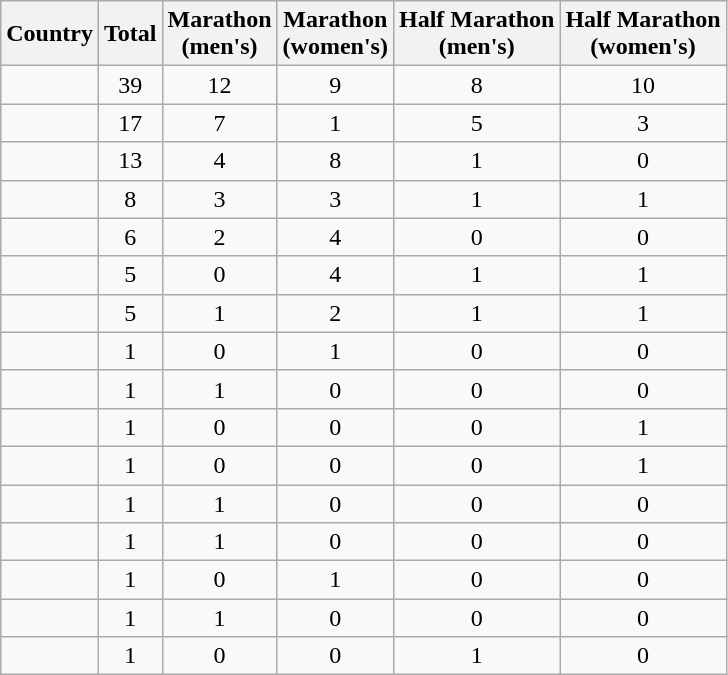<table class="wikitable sortable" style="text-align:center">
<tr>
<th>Country</th>
<th>Total</th>
<th>Marathon<br>(men's)</th>
<th>Marathon<br>(women's)</th>
<th>Half Marathon<br>(men's)</th>
<th>Half Marathon<br>(women's)</th>
</tr>
<tr>
<td align=left></td>
<td>39</td>
<td>12</td>
<td>9</td>
<td>8</td>
<td>10</td>
</tr>
<tr>
<td align=left></td>
<td>17</td>
<td>7</td>
<td>1</td>
<td>5</td>
<td>3</td>
</tr>
<tr>
<td align=left></td>
<td>13</td>
<td>4</td>
<td>8</td>
<td>1</td>
<td>0</td>
</tr>
<tr>
<td align=left></td>
<td>8</td>
<td>3</td>
<td>3</td>
<td>1</td>
<td>1</td>
</tr>
<tr>
<td align=left></td>
<td>6</td>
<td>2</td>
<td>4</td>
<td>0</td>
<td>0</td>
</tr>
<tr>
<td align=left></td>
<td>5</td>
<td>0</td>
<td>4</td>
<td>1</td>
<td>1</td>
</tr>
<tr>
<td align=left></td>
<td>5</td>
<td>1</td>
<td>2</td>
<td>1</td>
<td>1</td>
</tr>
<tr>
<td align=left></td>
<td>1</td>
<td>0</td>
<td>1</td>
<td>0</td>
<td>0</td>
</tr>
<tr>
<td align=left></td>
<td>1</td>
<td>1</td>
<td>0</td>
<td>0</td>
<td>0</td>
</tr>
<tr>
<td align=left></td>
<td>1</td>
<td>0</td>
<td>0</td>
<td>0</td>
<td>1</td>
</tr>
<tr>
<td align=left></td>
<td>1</td>
<td>0</td>
<td>0</td>
<td>0</td>
<td>1</td>
</tr>
<tr>
<td align=left></td>
<td>1</td>
<td>1</td>
<td>0</td>
<td>0</td>
<td>0</td>
</tr>
<tr>
<td align=left></td>
<td>1</td>
<td>1</td>
<td>0</td>
<td>0</td>
<td>0</td>
</tr>
<tr>
<td align=left></td>
<td>1</td>
<td>0</td>
<td>1</td>
<td>0</td>
<td>0</td>
</tr>
<tr>
<td align=left></td>
<td>1</td>
<td>1</td>
<td>0</td>
<td>0</td>
<td>0</td>
</tr>
<tr>
<td align=left></td>
<td>1</td>
<td>0</td>
<td>0</td>
<td>1</td>
<td>0</td>
</tr>
</table>
